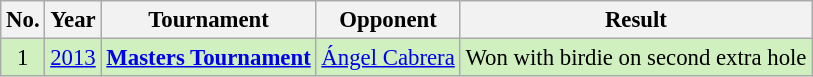<table class="wikitable" style="font-size:95%;">
<tr>
<th>No.</th>
<th>Year</th>
<th>Tournament</th>
<th>Opponent</th>
<th>Result</th>
</tr>
<tr style="background:#D0F0C0;">
<td align=center>1</td>
<td><a href='#'>2013</a></td>
<td><strong><a href='#'>Masters Tournament</a></strong></td>
<td> <a href='#'>Ángel Cabrera</a></td>
<td>Won with birdie on second extra hole</td>
</tr>
</table>
